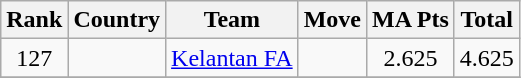<table class="wikitable" style="text-align: center;">
<tr>
<th>Rank</th>
<th>Country</th>
<th>Team</th>
<th>Move</th>
<th>MA Pts</th>
<th>Total</th>
</tr>
<tr>
<td>127</td>
<td></td>
<td><a href='#'>Kelantan FA</a></td>
<td></td>
<td>2.625</td>
<td>4.625</td>
</tr>
<tr>
</tr>
</table>
